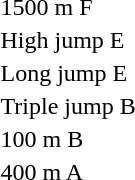<table>
<tr>
<td>1500 m F<br></td>
<td></td>
<td></td>
<td></td>
</tr>
<tr>
<td>High jump E<br></td>
<td></td>
<td></td>
<td></td>
</tr>
<tr>
<td>Long jump E<br></td>
<td></td>
<td></td>
<td></td>
</tr>
<tr>
<td>Triple jump B<br></td>
<td></td>
<td></td>
<td></td>
</tr>
<tr>
<td>100 m B<br></td>
<td></td>
<td></td>
<td></td>
</tr>
<tr>
<td>400 m A<br></td>
<td></td>
<td></td>
<td></td>
</tr>
<tr>
</tr>
</table>
